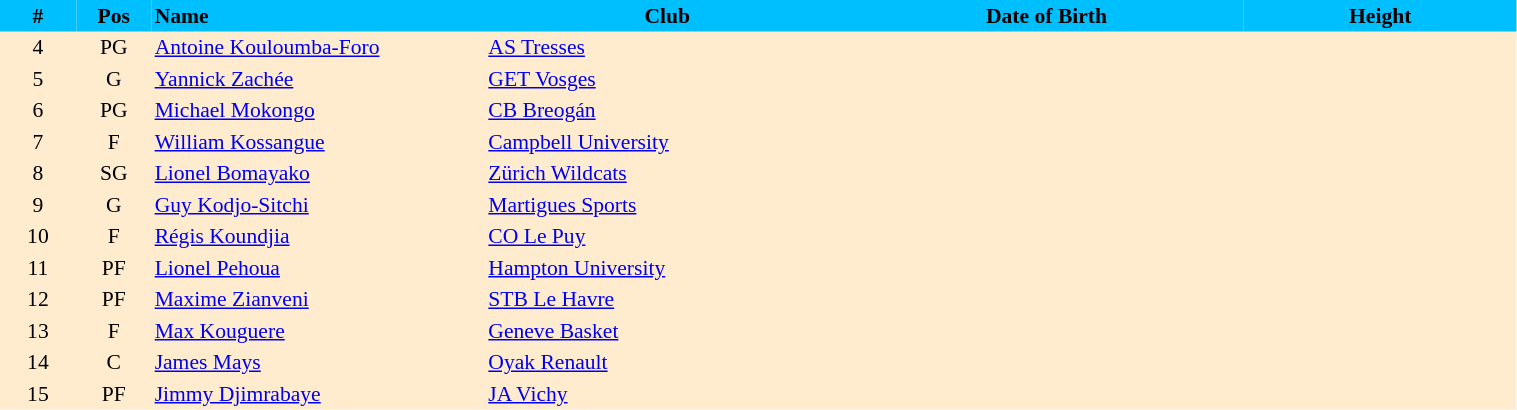<table border=0 cellpadding=2 cellspacing=0  |- bgcolor=#FFECCE style="text-align:center; font-size:90%;" width=80%>
<tr bgcolor=#00BFFF>
<th width=5%>#</th>
<th width=5%>Pos</th>
<th width=22% align=left>Name</th>
<th width=24%>Club</th>
<th width=26%>Date of Birth</th>
<th width=18%>Height</th>
</tr>
<tr>
<td>4</td>
<td>PG</td>
<td align=left><a href='#'>Antoine Kouloumba-Foro</a></td>
<td align=left> <a href='#'>AS Tresses</a></td>
<td align=left></td>
<td></td>
</tr>
<tr>
<td>5</td>
<td>G</td>
<td align=left><a href='#'>Yannick Zachée</a></td>
<td align=left> <a href='#'>GET Vosges</a></td>
<td align=left></td>
<td></td>
</tr>
<tr>
<td>6</td>
<td>PG</td>
<td align=left><a href='#'>Michael Mokongo</a></td>
<td align=left> <a href='#'>CB Breogán</a></td>
<td align=left></td>
<td></td>
</tr>
<tr>
<td>7</td>
<td>F</td>
<td align=left><a href='#'>William Kossangue</a></td>
<td align=left> <a href='#'>Campbell University</a></td>
<td align=left></td>
<td></td>
</tr>
<tr>
<td>8</td>
<td>SG</td>
<td align=left><a href='#'>Lionel Bomayako</a></td>
<td align=left> <a href='#'>Zürich Wildcats</a></td>
<td align=left></td>
<td></td>
</tr>
<tr>
<td>9</td>
<td>G</td>
<td align=left><a href='#'>Guy Kodjo-Sitchi</a></td>
<td align=left> <a href='#'>Martigues Sports</a></td>
<td align=left></td>
<td></td>
</tr>
<tr>
<td>10</td>
<td>F</td>
<td align=left><a href='#'>Régis Koundjia</a></td>
<td align=left> <a href='#'>CO Le Puy</a></td>
<td align=left></td>
<td></td>
</tr>
<tr>
<td>11</td>
<td>PF</td>
<td align=left><a href='#'>Lionel Pehoua</a></td>
<td align=left> <a href='#'>Hampton University</a></td>
<td align=left></td>
<td></td>
</tr>
<tr>
<td>12</td>
<td>PF</td>
<td align=left><a href='#'>Maxime Zianveni</a></td>
<td align=left> <a href='#'>STB Le Havre</a></td>
<td align=left></td>
<td></td>
</tr>
<tr>
<td>13</td>
<td>F</td>
<td align=left><a href='#'>Max Kouguere</a></td>
<td align=left> <a href='#'>Geneve Basket</a></td>
<td align=left></td>
<td></td>
</tr>
<tr>
<td>14</td>
<td>C</td>
<td align=left><a href='#'>James Mays</a></td>
<td align=left> <a href='#'>Oyak Renault</a></td>
<td align=left></td>
<td></td>
</tr>
<tr>
<td>15</td>
<td>PF</td>
<td align=left><a href='#'>Jimmy Djimrabaye</a></td>
<td align=left> <a href='#'>JA Vichy</a></td>
<td align=left></td>
<td></td>
</tr>
</table>
